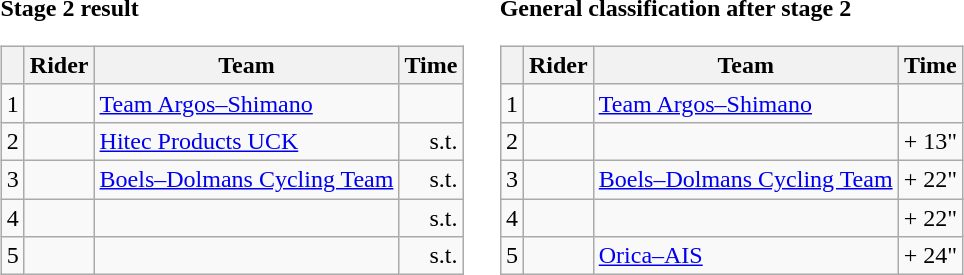<table>
<tr>
<td><strong>Stage 2 result</strong><br><table class="wikitable">
<tr>
<th></th>
<th>Rider</th>
<th>Team</th>
<th>Time</th>
</tr>
<tr>
<td>1</td>
<td> </td>
<td><a href='#'>Team Argos–Shimano</a></td>
<td align="right"></td>
</tr>
<tr>
<td>2</td>
<td></td>
<td><a href='#'>Hitec Products UCK</a></td>
<td align="right">s.t.</td>
</tr>
<tr>
<td>3</td>
<td></td>
<td><a href='#'>Boels–Dolmans Cycling Team</a></td>
<td align="right">s.t.</td>
</tr>
<tr>
<td>4</td>
<td></td>
<td></td>
<td align="right">s.t.</td>
</tr>
<tr>
<td>5</td>
<td></td>
<td></td>
<td align="right">s.t.</td>
</tr>
</table>
</td>
<td></td>
<td><strong>General classification after stage 2</strong><br><table class="wikitable">
<tr>
<th></th>
<th>Rider</th>
<th>Team</th>
<th>Time</th>
</tr>
<tr>
<td>1</td>
<td> </td>
<td><a href='#'>Team Argos–Shimano</a></td>
<td align="right"></td>
</tr>
<tr>
<td>2</td>
<td></td>
<td></td>
<td align="right">+ 13"</td>
</tr>
<tr>
<td>3</td>
<td></td>
<td><a href='#'>Boels–Dolmans Cycling Team</a></td>
<td align="right">+ 22"</td>
</tr>
<tr>
<td>4</td>
<td></td>
<td></td>
<td align="right">+ 22"</td>
</tr>
<tr>
<td>5</td>
<td></td>
<td><a href='#'>Orica–AIS</a></td>
<td align="right">+ 24"</td>
</tr>
</table>
</td>
</tr>
</table>
